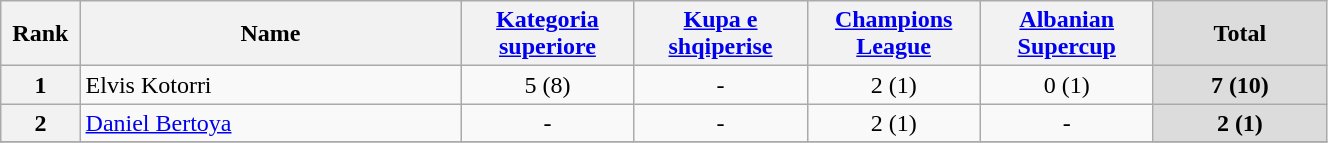<table class="wikitable" style="text-align: center;" width=70%>
<tr>
<th width=3%>Rank</th>
<th width=22%>Name</th>
<th width=10%><a href='#'>Kategoria superiore</a></th>
<th width=10%><a href='#'>Kupa e shqiperise</a></th>
<th width=10%><a href='#'>Champions League</a></th>
<th width=10%><a href='#'>Albanian Supercup</a></th>
<th width=10% style="background: #DCDCDC">Total</th>
</tr>
<tr>
<th>1</th>
<td style="text-align:left;"> Elvis Kotorri</td>
<td>5 (8)</td>
<td>-</td>
<td>2 (1)</td>
<td>0 (1)</td>
<th style="background: #DCDCDC"><strong>7 (10)</strong></th>
</tr>
<tr>
<th>2</th>
<td style="text-align:left;"> <a href='#'>Daniel Bertoya</a></td>
<td>-</td>
<td>-</td>
<td>2 (1)</td>
<td>-</td>
<th style="background: #DCDCDC"><strong>2 (1)</strong></th>
</tr>
<tr>
</tr>
</table>
